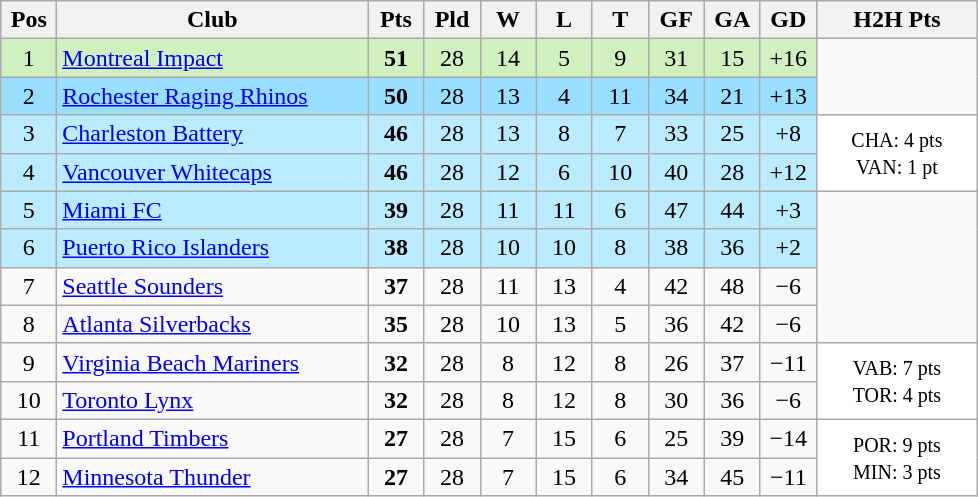<table class="wikitable" style="text-align:center">
<tr>
<th width=30>Pos</th>
<th width=200>Club</th>
<th width=30>Pts</th>
<th width=30>Pld</th>
<th width=30>W</th>
<th width=30>L</th>
<th width=30>T</th>
<th width=30>GF</th>
<th width=30>GA</th>
<th width=30>GD</th>
<th width=100>H2H Pts</th>
</tr>
<tr style="background:#d0f0c0;">
<td>1</td>
<td align=left><a href='#'>Montreal Impact</a></td>
<td><strong>51</strong></td>
<td>28</td>
<td>14</td>
<td>5</td>
<td>9</td>
<td>31</td>
<td>15</td>
<td>+16</td>
</tr>
<tr style="background:#97deff;">
<td>2</td>
<td align=left><a href='#'>Rochester Raging Rhinos</a></td>
<td><strong>50</strong></td>
<td>28</td>
<td>13</td>
<td>4</td>
<td>11</td>
<td>34</td>
<td>21</td>
<td>+13</td>
</tr>
<tr style="background:#bbebff;">
<td>3</td>
<td align=left><a href='#'>Charleston Battery</a></td>
<td><strong>46</strong></td>
<td>28</td>
<td>13</td>
<td>8</td>
<td>7</td>
<td>33</td>
<td>25</td>
<td>+8</td>
<td rowspan="2" style="background:#fff;"><small>CHA: 4 pts<br>VAN: 1 pt</small></td>
</tr>
<tr style="background:#bbebff;">
<td>4</td>
<td align=left><a href='#'>Vancouver Whitecaps</a></td>
<td><strong>46</strong></td>
<td>28</td>
<td>12</td>
<td>6</td>
<td>10</td>
<td>40</td>
<td>28</td>
<td>+12</td>
</tr>
<tr style="background:#bbebff;">
<td>5</td>
<td align=left><a href='#'>Miami FC</a></td>
<td><strong>39</strong></td>
<td>28</td>
<td>11</td>
<td>11</td>
<td>6</td>
<td>47</td>
<td>44</td>
<td>+3</td>
</tr>
<tr style="background:#bbebff;">
<td>6</td>
<td align=left><a href='#'>Puerto Rico Islanders</a></td>
<td><strong>38</strong></td>
<td>28</td>
<td>10</td>
<td>10</td>
<td>8</td>
<td>38</td>
<td>36</td>
<td>+2</td>
</tr>
<tr>
<td>7</td>
<td align=left><a href='#'>Seattle Sounders</a></td>
<td><strong>37</strong></td>
<td>28</td>
<td>11</td>
<td>13</td>
<td>4</td>
<td>42</td>
<td>48</td>
<td>−6</td>
</tr>
<tr>
<td>8</td>
<td align=left><a href='#'>Atlanta Silverbacks</a></td>
<td><strong>35</strong></td>
<td>28</td>
<td>10</td>
<td>13</td>
<td>5</td>
<td>36</td>
<td>42</td>
<td>−6</td>
</tr>
<tr>
<td>9</td>
<td align=left><a href='#'>Virginia Beach Mariners</a></td>
<td><strong>32</strong></td>
<td>28</td>
<td>8</td>
<td>12</td>
<td>8</td>
<td>26</td>
<td>37</td>
<td>−11</td>
<td rowspan="2" style="background:#fff;"><small>VAB: 7 pts<br>TOR: 4 pts</small></td>
</tr>
<tr>
<td>10</td>
<td align=left><a href='#'>Toronto Lynx</a></td>
<td><strong>32</strong></td>
<td>28</td>
<td>8</td>
<td>12</td>
<td>8</td>
<td>30</td>
<td>36</td>
<td>−6</td>
</tr>
<tr>
<td>11</td>
<td align=left><a href='#'>Portland Timbers</a></td>
<td><strong>27</strong></td>
<td>28</td>
<td>7</td>
<td>15</td>
<td>6</td>
<td>25</td>
<td>39</td>
<td>−14</td>
<td rowspan="2" style="background:#fff;"><small>POR: 9 pts<br>MIN: 3 pts</small></td>
</tr>
<tr>
<td>12</td>
<td align=left><a href='#'>Minnesota Thunder</a></td>
<td><strong>27</strong></td>
<td>28</td>
<td>7</td>
<td>15</td>
<td>6</td>
<td>34</td>
<td>45</td>
<td>−11</td>
</tr>
</table>
